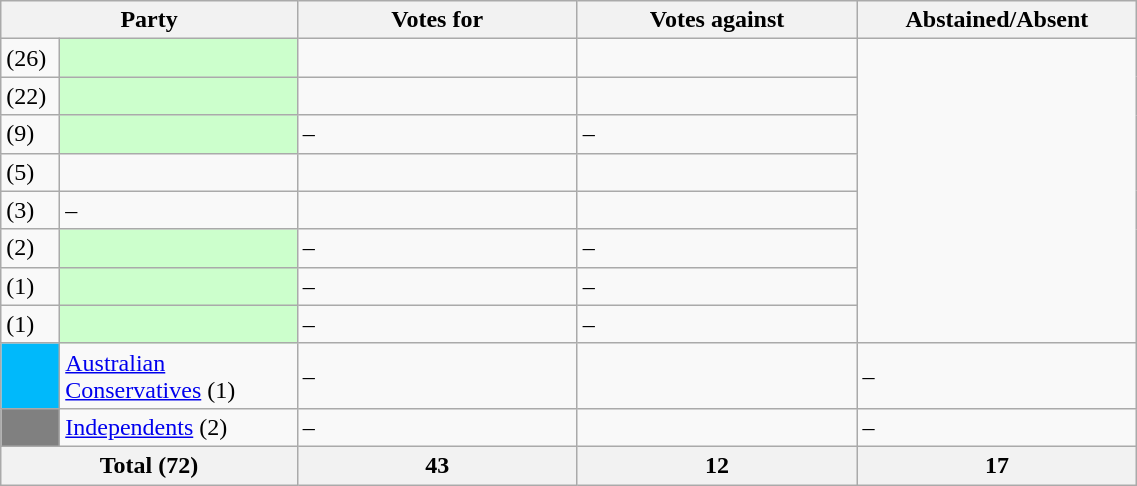<table class="wikitable" style="width:60%">
<tr>
<th style="width:20%;" colspan="2">Party</th>
<th style="width:20%;">Votes for</th>
<th style="width:20%;">Votes against</th>
<th style="width:20%;">Abstained/Absent</th>
</tr>
<tr>
<td> (26)</td>
<td style="background-color:#CCFFCC;"></td>
<td></td>
<td></td>
</tr>
<tr>
<td> (22)</td>
<td style="background-color:#CCFFCC;"></td>
<td></td>
<td></td>
</tr>
<tr>
<td> (9)</td>
<td style="background-color:#CCFFCC;"></td>
<td>–</td>
<td>–</td>
</tr>
<tr>
<td> (5)</td>
<td></td>
<td></td>
<td></td>
</tr>
<tr>
<td> (3)</td>
<td>–</td>
<td></td>
<td></td>
</tr>
<tr>
<td> (2)</td>
<td style="background-color:#CCFFCC;"></td>
<td>–</td>
<td>–</td>
</tr>
<tr>
<td> (1)</td>
<td style="background-color:#CCFFCC;"></td>
<td>–</td>
<td>–</td>
</tr>
<tr>
<td> (1)</td>
<td style="background-color:#CCFFCC;"></td>
<td>–</td>
<td>–</td>
</tr>
<tr>
<td style="background:#00B9FB;"></td>
<td align=left><a href='#'>Australian Conservatives</a> (1)</td>
<td>–</td>
<td></td>
<td>–</td>
</tr>
<tr>
<td style="background:grey;"></td>
<td align=left><a href='#'>Independents</a> (2)</td>
<td>–</td>
<td></td>
<td>–</td>
</tr>
<tr>
<th colspan=2>Total (72)</th>
<th>43</th>
<th>12</th>
<th>17</th>
</tr>
</table>
